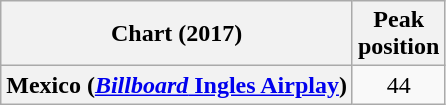<table class="wikitable plainrowheaders" style="text-align:center">
<tr>
<th>Chart (2017)</th>
<th>Peak<br>position</th>
</tr>
<tr>
<th scope="row">Mexico (<a href='#'><em>Billboard</em> Ingles Airplay</a>)</th>
<td>44</td>
</tr>
</table>
